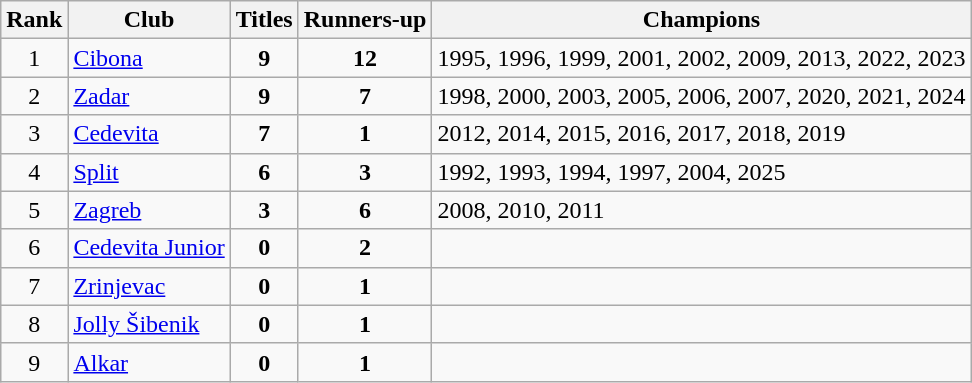<table class="wikitable sortable">
<tr>
<th>Rank</th>
<th>Club</th>
<th>Titles</th>
<th>Runners-up</th>
<th>Champions</th>
</tr>
<tr>
<td align=center>1</td>
<td><a href='#'>Cibona</a></td>
<td align=center><strong>9</strong></td>
<td align=center><strong>12</strong></td>
<td>1995, 1996, 1999, 2001, 2002, 2009, 2013, 2022, 2023</td>
</tr>
<tr>
<td align=center>2</td>
<td><a href='#'>Zadar</a></td>
<td align=center><strong>9</strong></td>
<td align=center><strong>7</strong></td>
<td>1998, 2000, 2003, 2005, 2006, 2007, 2020, 2021, 2024</td>
</tr>
<tr>
<td align=center>3</td>
<td><a href='#'>Cedevita</a></td>
<td align=center><strong>7</strong></td>
<td align=center><strong>1</strong></td>
<td>2012, 2014, 2015, 2016, 2017, 2018, 2019</td>
</tr>
<tr>
<td align=center>4</td>
<td><a href='#'>Split</a></td>
<td align=center><strong>6</strong></td>
<td align=center><strong>3</strong></td>
<td>1992, 1993, 1994, 1997, 2004, 2025</td>
</tr>
<tr>
<td align=center>5</td>
<td><a href='#'>Zagreb</a></td>
<td align=center><strong>3</strong></td>
<td align=center><strong>6</strong></td>
<td>2008, 2010, 2011</td>
</tr>
<tr>
<td align=center>6</td>
<td><a href='#'>Cedevita Junior</a></td>
<td align=center><strong>0</strong></td>
<td align=center><strong>2</strong></td>
<td></td>
</tr>
<tr>
<td align=center>7</td>
<td><a href='#'>Zrinjevac</a></td>
<td align=center><strong>0</strong></td>
<td align=center><strong>1</strong></td>
<td></td>
</tr>
<tr>
<td align=center>8</td>
<td><a href='#'>Jolly Šibenik</a></td>
<td align=center><strong>0</strong></td>
<td align=center><strong>1</strong></td>
<td></td>
</tr>
<tr>
<td align=center>9</td>
<td><a href='#'>Alkar</a></td>
<td align=center><strong>0</strong></td>
<td align=center><strong>1</strong></td>
<td></td>
</tr>
</table>
